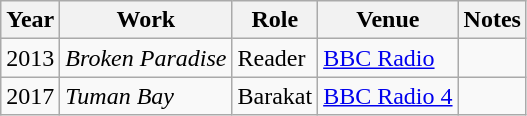<table class="wikitable unsortable">
<tr>
<th>Year</th>
<th>Work</th>
<th>Role</th>
<th>Venue</th>
<th>Notes</th>
</tr>
<tr>
<td>2013</td>
<td><em>Broken Paradise</em></td>
<td>Reader</td>
<td><a href='#'>BBC Radio</a></td>
<td></td>
</tr>
<tr>
<td>2017</td>
<td><em>Tuman Bay</em></td>
<td>Barakat</td>
<td><a href='#'>BBC Radio 4</a></td>
<td></td>
</tr>
</table>
